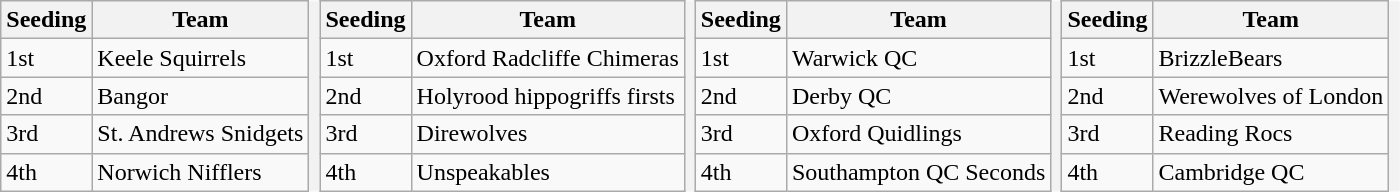<table class="wikitable" style="border: none;">
<tr>
<th>Seeding</th>
<th>Team</th>
<th rowspan="10" style="border: none;"></th>
<th>Seeding</th>
<th>Team</th>
<th rowspan="10" style="border: none;"></th>
<th>Seeding</th>
<th>Team</th>
<th rowspan="10" style="border: none;"></th>
<th>Seeding</th>
<th>Team</th>
<th rowspan="10" style="border: none;"></th>
</tr>
<tr>
<td>1st</td>
<td>Keele Squirrels</td>
<td>1st</td>
<td>Oxford Radcliffe Chimeras</td>
<td>1st</td>
<td>Warwick QC</td>
<td>1st</td>
<td>BrizzleBears</td>
</tr>
<tr>
<td>2nd</td>
<td>Bangor</td>
<td>2nd</td>
<td>Holyrood hippogriffs firsts</td>
<td>2nd</td>
<td>Derby QC</td>
<td>2nd</td>
<td>Werewolves of London</td>
</tr>
<tr>
<td>3rd</td>
<td>St. Andrews Snidgets</td>
<td>3rd</td>
<td>Direwolves</td>
<td>3rd</td>
<td>Oxford Quidlings</td>
<td>3rd</td>
<td>Reading Rocs</td>
</tr>
<tr>
<td>4th</td>
<td>Norwich Nifflers</td>
<td>4th</td>
<td>Unspeakables</td>
<td>4th</td>
<td>Southampton QC Seconds</td>
<td>4th</td>
<td>Cambridge QC</td>
</tr>
</table>
